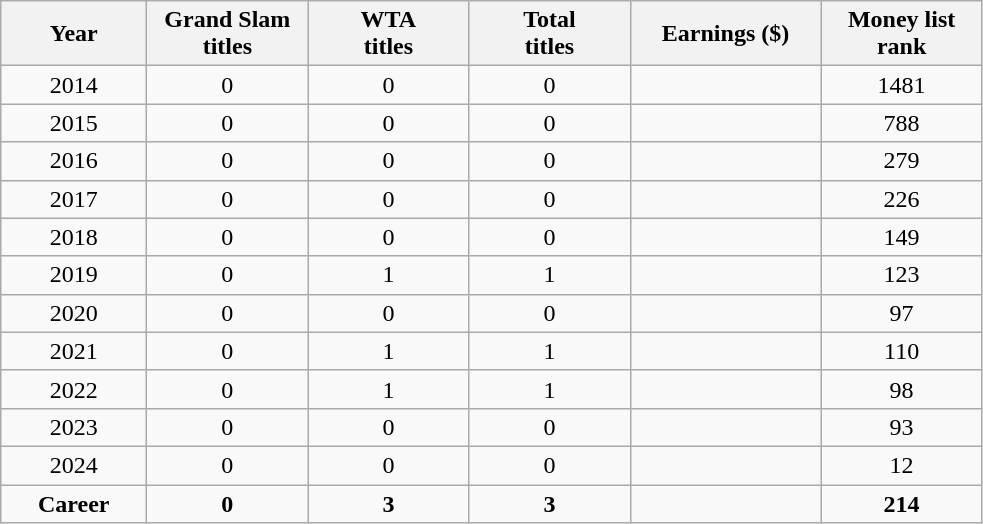<table class="wikitable" style=text-align:center;">
<tr>
<th width="90">Year</th>
<th width="100">Grand Slam <br>titles</th>
<th width="100">WTA <br>titles</th>
<th width="100">Total <br>titles</th>
<th width="120">Earnings ($)</th>
<th width="100">Money list rank</th>
</tr>
<tr>
<td>2014</td>
<td>0</td>
<td>0</td>
<td>0</td>
<td align="right"></td>
<td>1481</td>
</tr>
<tr>
<td>2015</td>
<td>0</td>
<td>0</td>
<td>0</td>
<td align="right"></td>
<td>788</td>
</tr>
<tr>
<td>2016</td>
<td>0</td>
<td>0</td>
<td>0</td>
<td align="right"></td>
<td>279</td>
</tr>
<tr>
<td>2017</td>
<td>0</td>
<td>0</td>
<td>0</td>
<td align="right"></td>
<td>226</td>
</tr>
<tr>
<td>2018</td>
<td>0</td>
<td>0</td>
<td>0</td>
<td align="right"></td>
<td>149</td>
</tr>
<tr>
<td>2019</td>
<td>0</td>
<td>1</td>
<td>1</td>
<td align="right"></td>
<td>123</td>
</tr>
<tr>
<td>2020</td>
<td>0</td>
<td>0</td>
<td>0</td>
<td align="right"></td>
<td>97</td>
</tr>
<tr>
<td>2021</td>
<td>0</td>
<td>1</td>
<td>1</td>
<td align="right"></td>
<td>110</td>
</tr>
<tr>
<td>2022</td>
<td>0</td>
<td>1</td>
<td>1</td>
<td align="right"></td>
<td>98</td>
</tr>
<tr>
<td>2023</td>
<td>0</td>
<td>0</td>
<td>0</td>
<td align="right"></td>
<td>93</td>
</tr>
<tr>
<td>2024</td>
<td>0</td>
<td>0</td>
<td>0</td>
<td align="right"></td>
<td>12</td>
</tr>
<tr style=font-weight:bold>
<td>Career</td>
<td>0</td>
<td>3</td>
<td>3</td>
<td align="right"></td>
<td>214</td>
</tr>
</table>
